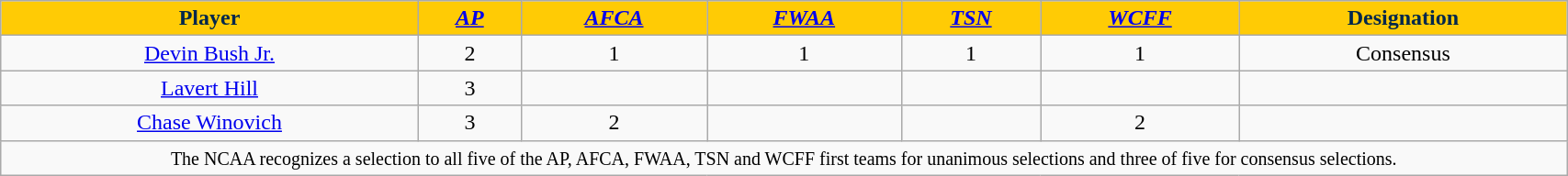<table class="wikitable" style="width: 90%;text-align: center;">
<tr>
<th style="background: #FFCB05; color: #00274C"><span>Player</span></th>
<th style="background: #FFCB05; color: #00274C"><a href='#'><span><em>AP</em></span></a></th>
<th style="background: #FFCB05; color: #00274C"><a href='#'><span><em>AFCA</em></span></a></th>
<th style="background: #FFCB05; color: #00274C"><a href='#'><span><em>FWAA</em></span></a></th>
<th style="background: #FFCB05; color: #00274C"><a href='#'><span><em>TSN</em></span></a></th>
<th style="background: #FFCB05; color: #00274C"><a href='#'><span><em>WCFF</em></span></a></th>
<th style="background: #FFCB05; color: #00274C"><span>Designation</span></th>
</tr>
<tr align="center">
<td><a href='#'>Devin Bush Jr.</a></td>
<td>2</td>
<td>1</td>
<td>1</td>
<td>1</td>
<td>1</td>
<td>Consensus</td>
</tr>
<tr align="center">
<td><a href='#'>Lavert Hill</a></td>
<td>3</td>
<td></td>
<td></td>
<td></td>
<td></td>
<td></td>
</tr>
<tr align="center">
<td><a href='#'>Chase Winovich</a></td>
<td>3</td>
<td>2</td>
<td></td>
<td></td>
<td>2</td>
<td></td>
</tr>
<tr align="center">
<td colspan=7style="><small>The NCAA recognizes a selection to all five of the AP, AFCA, FWAA, TSN and WCFF first teams for unanimous selections and three of five for consensus selections.</small></td>
</tr>
</table>
